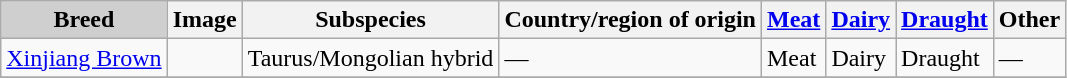<table class="wikitable sortable">
<tr>
<th style="background-color:#cfcfcf;">Breed</th>
<th>Image</th>
<th>Subspecies</th>
<th>Country/region of origin</th>
<th><a href='#'>Meat</a></th>
<th><a href='#'>Dairy</a></th>
<th><a href='#'>Draught</a></th>
<th>Other</th>
</tr>
<tr>
<td><a href='#'>Xinjiang Brown</a></td>
<td></td>
<td>Taurus/Mongolian  hybrid</td>
<td>—</td>
<td>Meat</td>
<td>Dairy</td>
<td>Draught</td>
<td>—</td>
</tr>
<tr class="sortbottom">
</tr>
</table>
